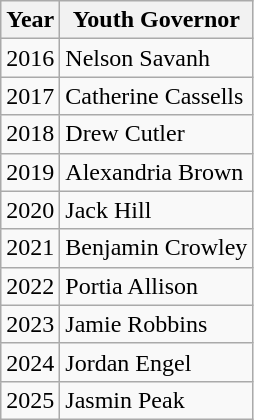<table class="wikitable">
<tr>
<th>Year</th>
<th>Youth Governor</th>
</tr>
<tr>
<td>2016</td>
<td>Nelson Savanh</td>
</tr>
<tr>
<td>2017</td>
<td>Catherine Cassells</td>
</tr>
<tr>
<td>2018</td>
<td>Drew Cutler</td>
</tr>
<tr>
<td>2019</td>
<td>Alexandria Brown</td>
</tr>
<tr>
<td>2020</td>
<td>Jack Hill</td>
</tr>
<tr>
<td>2021</td>
<td>Benjamin Crowley</td>
</tr>
<tr>
<td>2022</td>
<td>Portia Allison</td>
</tr>
<tr>
<td>2023</td>
<td>Jamie Robbins</td>
</tr>
<tr>
<td>2024</td>
<td>Jordan Engel</td>
</tr>
<tr>
<td>2025</td>
<td>Jasmin Peak</td>
</tr>
</table>
